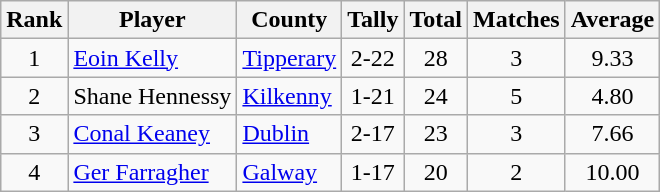<table class="wikitable">
<tr>
<th>Rank</th>
<th>Player</th>
<th>County</th>
<th>Tally</th>
<th>Total</th>
<th>Matches</th>
<th>Average</th>
</tr>
<tr>
<td rowspan=1 align=center>1</td>
<td><a href='#'>Eoin Kelly</a></td>
<td><a href='#'>Tipperary</a></td>
<td align=center>2-22</td>
<td align=center>28</td>
<td align=center>3</td>
<td align=center>9.33</td>
</tr>
<tr>
<td rowspan=1 align=center>2</td>
<td>Shane Hennessy</td>
<td><a href='#'>Kilkenny</a></td>
<td align=center>1-21</td>
<td align=center>24</td>
<td align=center>5</td>
<td align=center>4.80</td>
</tr>
<tr>
<td rowspan=1 align=center>3</td>
<td><a href='#'>Conal Keaney</a></td>
<td><a href='#'>Dublin</a></td>
<td align=center>2-17</td>
<td align=center>23</td>
<td align=center>3</td>
<td align=center>7.66</td>
</tr>
<tr>
<td rowspan=1 align=center>4</td>
<td><a href='#'>Ger Farragher</a></td>
<td><a href='#'>Galway</a></td>
<td align=center>1-17</td>
<td align=center>20</td>
<td align=center>2</td>
<td align=center>10.00</td>
</tr>
</table>
